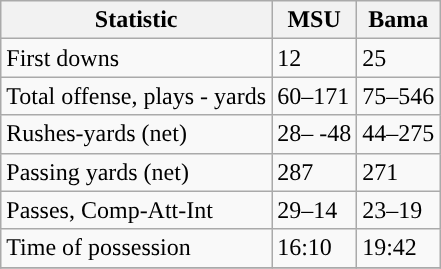<table class="wikitable">
<tr>
<th>Statistic</th>
<th><strong>MSU</strong></th>
<th><strong>Bama</strong></th>
</tr>
<tr>
<td>First downs</td>
<td>12</td>
<td>25</td>
</tr>
<tr>
<td>Total offense, plays - yards</td>
<td>60–171</td>
<td>75–546</td>
</tr>
<tr>
<td>Rushes-yards (net)</td>
<td>28– -48</td>
<td>44–275</td>
</tr>
<tr>
<td>Passing yards (net)</td>
<td>287</td>
<td>271</td>
</tr>
<tr>
<td>Passes, Comp-Att-Int</td>
<td>29–14</td>
<td>23–19</td>
</tr>
<tr>
<td>Time of possession</td>
<td>16:10</td>
<td>19:42</td>
</tr>
<tr>
</tr>
</table>
